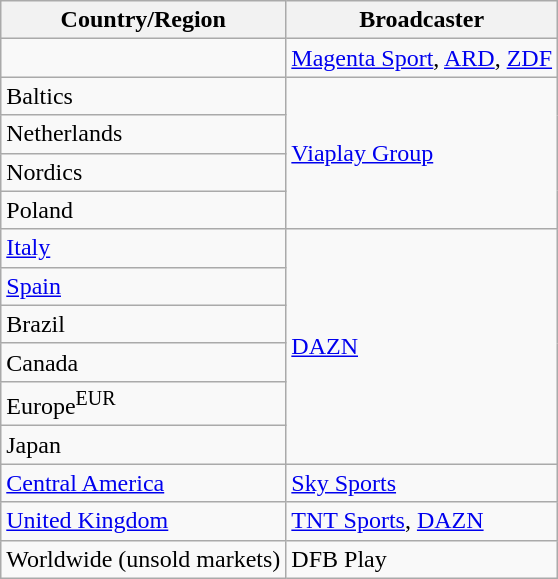<table class="wikitable">
<tr>
<th>Country/Region</th>
<th>Broadcaster</th>
</tr>
<tr>
<td></td>
<td><a href='#'>Magenta Sport</a>, <a href='#'>ARD</a>, <a href='#'>ZDF</a></td>
</tr>
<tr>
<td>Baltics</td>
<td rowspan="4"><a href='#'>Viaplay Group</a></td>
</tr>
<tr>
<td>Netherlands</td>
</tr>
<tr>
<td>Nordics</td>
</tr>
<tr>
<td>Poland</td>
</tr>
<tr>
<td><a href='#'>Italy</a></td>
<td rowspan="6"><a href='#'>DAZN</a></td>
</tr>
<tr>
<td><a href='#'>Spain</a></td>
</tr>
<tr>
<td>Brazil</td>
</tr>
<tr>
<td>Canada</td>
</tr>
<tr>
<td>Europe<sup>EUR</sup></td>
</tr>
<tr>
<td>Japan</td>
</tr>
<tr>
<td><a href='#'>Central America</a></td>
<td><a href='#'>Sky Sports</a></td>
</tr>
<tr>
<td><a href='#'>United Kingdom</a></td>
<td><a href='#'>TNT Sports</a>, <a href='#'>DAZN</a></td>
</tr>
<tr>
<td>Worldwide (unsold markets)</td>
<td>DFB Play</td>
</tr>
</table>
